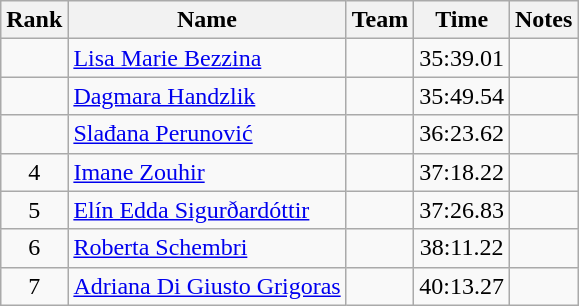<table class="wikitable sortable" style="text-align:center">
<tr>
<th>Rank</th>
<th>Name</th>
<th>Team</th>
<th>Time</th>
<th>Notes</th>
</tr>
<tr>
<td></td>
<td align="left"><a href='#'>Lisa Marie Bezzina</a></td>
<td align=left></td>
<td>35:39.01</td>
<td></td>
</tr>
<tr>
<td></td>
<td align="left"><a href='#'>Dagmara Handzlik</a></td>
<td align=left></td>
<td>35:49.54</td>
<td></td>
</tr>
<tr>
<td></td>
<td align="left"><a href='#'>Slađana Perunović</a></td>
<td align=left></td>
<td>36:23.62</td>
<td></td>
</tr>
<tr>
<td>4</td>
<td align="left"><a href='#'>Imane Zouhir</a></td>
<td align=left></td>
<td>37:18.22</td>
<td></td>
</tr>
<tr>
<td>5</td>
<td align="left"><a href='#'>Elín Edda Sigurðardóttir</a></td>
<td align=left></td>
<td>37:26.83</td>
<td></td>
</tr>
<tr>
<td>6</td>
<td align="left"><a href='#'>Roberta Schembri</a></td>
<td align=left></td>
<td>38:11.22</td>
<td></td>
</tr>
<tr>
<td>7</td>
<td align="left"><a href='#'>Adriana Di Giusto Grigoras</a></td>
<td align=left></td>
<td>40:13.27</td>
<td></td>
</tr>
</table>
